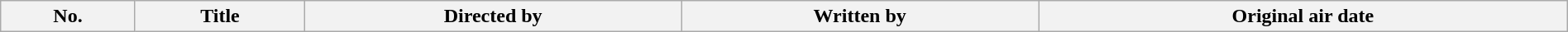<table class="wikitable plainrowheaders" style="width:100%; background:#fff;">
<tr>
<th style="background:#;">No.</th>
<th style="background:#;">Title</th>
<th style="background:#;">Directed by</th>
<th style="background:#;">Written by</th>
<th style="background:#;">Original air date<br>







</th>
</tr>
</table>
